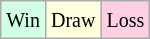<table class="wikitable">
<tr>
<td style="background:#d0ffe3;"><small>Win</small></td>
<td style="background:#ffd;"><small>Draw</small></td>
<td style="background:#ffd0e3;"><small>Loss</small></td>
</tr>
</table>
